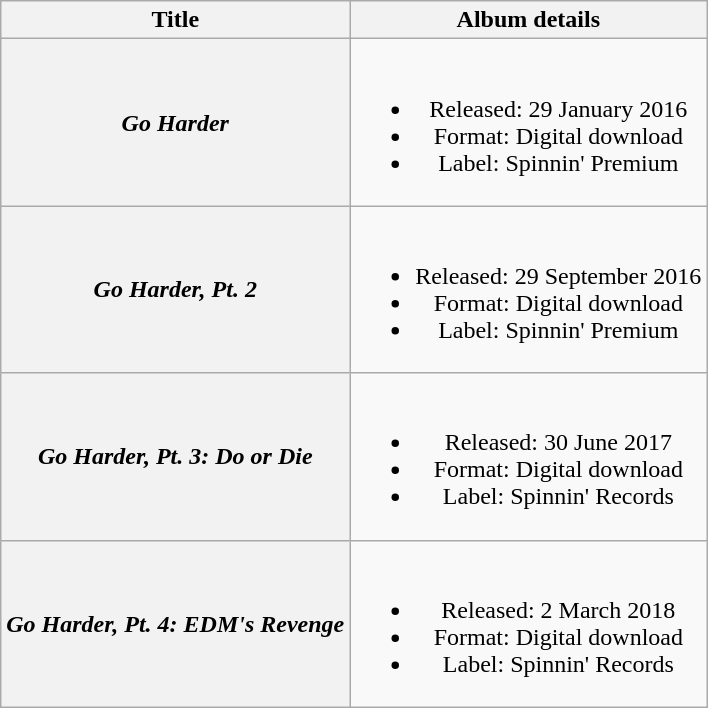<table class="wikitable plainrowheaders" style="text-align:center;">
<tr>
<th scope="col">Title</th>
<th scope="col">Album details</th>
</tr>
<tr>
<th scope="row"><em>Go Harder</em></th>
<td><br><ul><li>Released: 29 January 2016</li><li>Format: Digital download</li><li>Label: Spinnin' Premium</li></ul></td>
</tr>
<tr>
<th scope="row"><em>Go Harder, Pt. 2</em></th>
<td><br><ul><li>Released: 29 September 2016</li><li>Format: Digital download</li><li>Label: Spinnin' Premium</li></ul></td>
</tr>
<tr>
<th scope="row"><em>Go Harder, Pt. 3: Do or Die</em></th>
<td><br><ul><li>Released: 30 June 2017</li><li>Format: Digital download</li><li>Label: Spinnin' Records</li></ul></td>
</tr>
<tr>
<th scope="row"><em>Go Harder, Pt. 4: EDM's Revenge</em></th>
<td><br><ul><li>Released: 2 March 2018</li><li>Format: Digital download</li><li>Label: Spinnin' Records</li></ul></td>
</tr>
</table>
